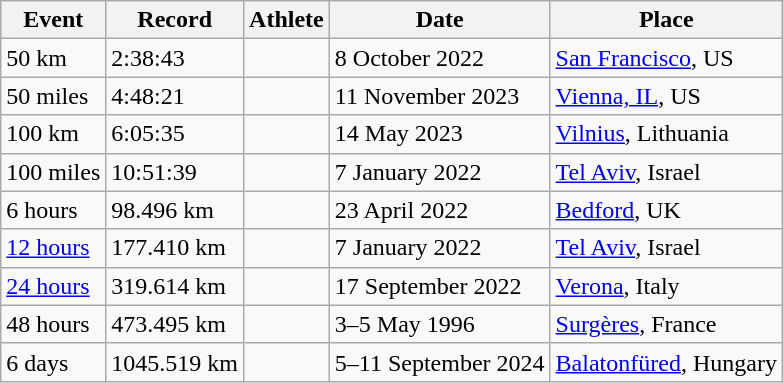<table class="wikitable">
<tr>
<th>Event</th>
<th>Record</th>
<th>Athlete</th>
<th>Date</th>
<th>Place</th>
</tr>
<tr>
<td>50 km</td>
<td>2:38:43</td>
<td></td>
<td>8 October 2022</td>
<td> <a href='#'>San Francisco</a>, US</td>
</tr>
<tr>
<td>50 miles</td>
<td>4:48:21</td>
<td></td>
<td>11 November 2023</td>
<td> <a href='#'>Vienna, IL</a>, US</td>
</tr>
<tr>
<td>100 km</td>
<td>6:05:35</td>
<td></td>
<td>14 May 2023</td>
<td> <a href='#'>Vilnius</a>, Lithuania</td>
</tr>
<tr>
<td>100 miles</td>
<td>10:51:39</td>
<td></td>
<td>7 January 2022</td>
<td> <a href='#'>Tel Aviv</a>, Israel</td>
</tr>
<tr>
<td>6 hours</td>
<td>98.496 km</td>
<td></td>
<td>23 April 2022</td>
<td> <a href='#'>Bedford</a>, UK</td>
</tr>
<tr>
<td><a href='#'>12 hours</a></td>
<td>177.410 km</td>
<td></td>
<td>7 January 2022</td>
<td> <a href='#'>Tel Aviv</a>, Israel</td>
</tr>
<tr>
<td><a href='#'>24 hours</a></td>
<td>319.614 km</td>
<td></td>
<td>17 September 2022</td>
<td> <a href='#'>Verona</a>, Italy</td>
</tr>
<tr>
<td>48 hours</td>
<td>473.495 km</td>
<td></td>
<td>3–5 May 1996</td>
<td> <a href='#'>Surgères</a>, France</td>
</tr>
<tr>
<td>6 days</td>
<td>1045.519 km</td>
<td></td>
<td>5–11 September 2024</td>
<td> <a href='#'>Balatonfüred</a>, Hungary</td>
</tr>
</table>
